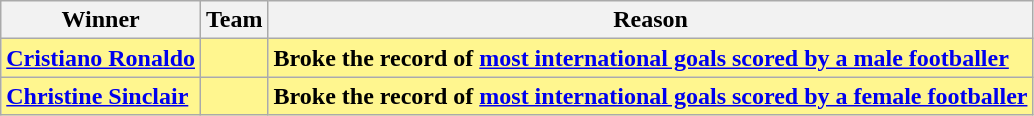<table class="wikitable">
<tr>
<th>Winner</th>
<th>Team</th>
<th>Reason</th>
</tr>
<tr style="background-color: #FFF68F; font-weight: bold;">
<td><a href='#'>Cristiano Ronaldo</a></td>
<td></td>
<td>Broke the record of <a href='#'>most international goals scored by a male footballer</a></td>
</tr>
<tr style="background-color: #FFF68F; font-weight: bold;">
<td><a href='#'>Christine Sinclair</a></td>
<td></td>
<td>Broke the record of <a href='#'>most international goals scored by a female footballer</a></td>
</tr>
</table>
